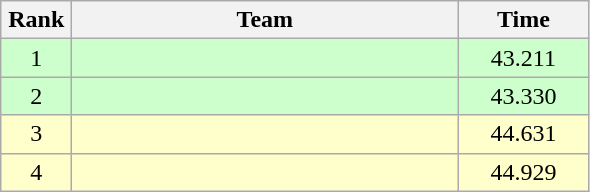<table class=wikitable style="text-align:center">
<tr>
<th width=40>Rank</th>
<th width=250>Team</th>
<th width=80>Time</th>
</tr>
<tr bgcolor="ccffcc">
<td>1</td>
<td align=left></td>
<td>43.211</td>
</tr>
<tr bgcolor="ccffcc">
<td>2</td>
<td align=left></td>
<td>43.330</td>
</tr>
<tr bgcolor="ffffcc">
<td>3</td>
<td align=left></td>
<td>44.631</td>
</tr>
<tr bgcolor="ffffcc">
<td>4</td>
<td align=left></td>
<td>44.929</td>
</tr>
</table>
